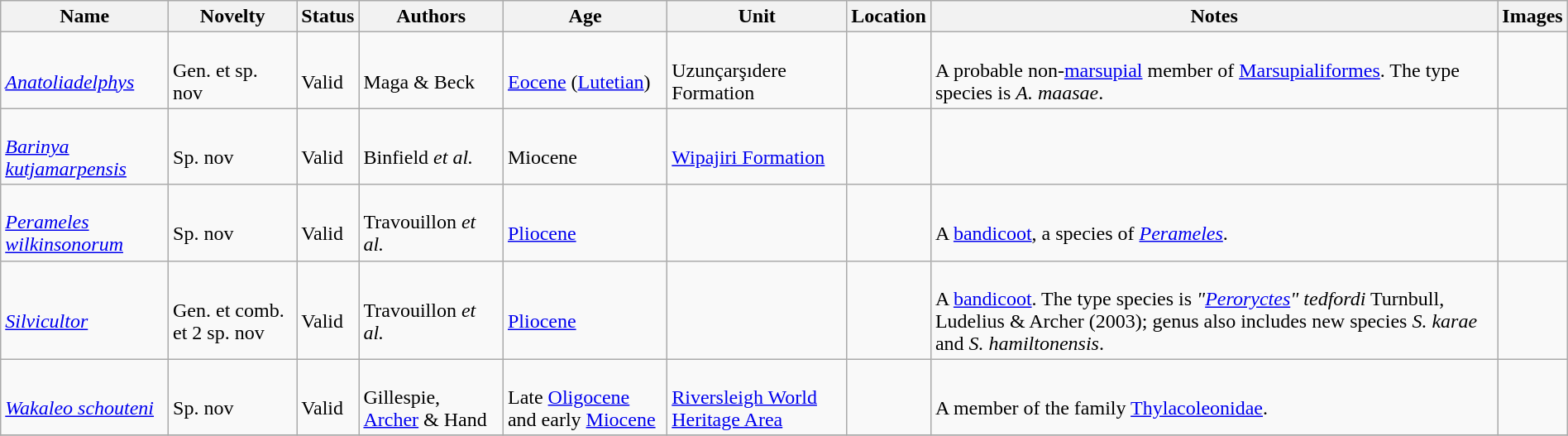<table class="wikitable sortable" align="center" width="100%">
<tr>
<th>Name</th>
<th>Novelty</th>
<th>Status</th>
<th>Authors</th>
<th>Age</th>
<th>Unit</th>
<th>Location</th>
<th>Notes</th>
<th>Images</th>
</tr>
<tr>
<td><br><em><a href='#'>Anatoliadelphys</a></em></td>
<td><br>Gen. et sp. nov</td>
<td><br>Valid</td>
<td><br>Maga & Beck</td>
<td><br><a href='#'>Eocene</a> (<a href='#'>Lutetian</a>)</td>
<td><br>Uzunçarşıdere Formation</td>
<td><br></td>
<td><br>A probable non-<a href='#'>marsupial</a> member of <a href='#'>Marsupialiformes</a>. The type species is <em>A. maasae</em>.</td>
<td></td>
</tr>
<tr>
<td><br><em><a href='#'>Barinya kutjamarpensis</a></em></td>
<td><br>Sp. nov</td>
<td><br>Valid</td>
<td><br>Binfield <em>et al.</em></td>
<td><br>Miocene</td>
<td><br><a href='#'>Wipajiri Formation</a></td>
<td><br></td>
<td></td>
<td></td>
</tr>
<tr>
<td><br><em><a href='#'>Perameles wilkinsonorum</a></em></td>
<td><br>Sp. nov</td>
<td><br>Valid</td>
<td><br>Travouillon <em>et al.</em></td>
<td><br><a href='#'>Pliocene</a></td>
<td></td>
<td><br></td>
<td><br>A <a href='#'>bandicoot</a>, a species of <em><a href='#'>Perameles</a></em>.</td>
<td></td>
</tr>
<tr>
<td><br><em><a href='#'>Silvicultor</a></em></td>
<td><br>Gen. et comb. et 2 sp. nov</td>
<td><br>Valid</td>
<td><br>Travouillon <em>et al.</em></td>
<td><br><a href='#'>Pliocene</a></td>
<td></td>
<td><br></td>
<td><br>A <a href='#'>bandicoot</a>. The type species is <em>"<a href='#'>Peroryctes</a>" tedfordi</em> Turnbull, Ludelius & Archer (2003); genus also includes new species <em>S. karae</em> and <em>S. hamiltonensis</em>.</td>
<td></td>
</tr>
<tr>
<td><br><em><a href='#'>Wakaleo schouteni</a></em></td>
<td><br>Sp. nov</td>
<td><br>Valid</td>
<td><br>Gillespie, <a href='#'>Archer</a> & Hand</td>
<td><br>Late <a href='#'>Oligocene</a> and early <a href='#'>Miocene</a></td>
<td><br><a href='#'>Riversleigh World Heritage Area</a></td>
<td><br></td>
<td><br>A member of the family <a href='#'>Thylacoleonidae</a>.</td>
<td></td>
</tr>
<tr>
</tr>
</table>
